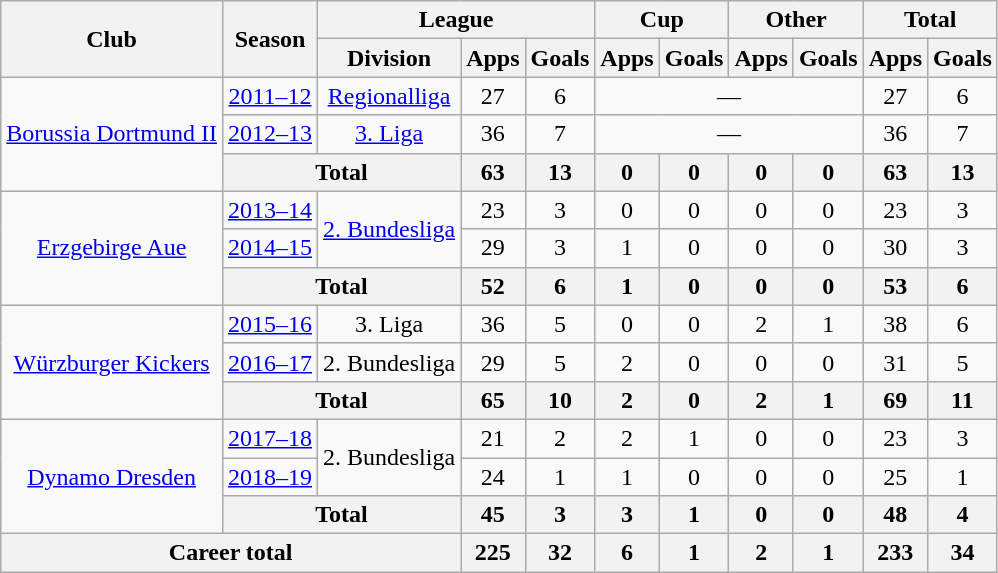<table class="wikitable" style="text-align: center">
<tr>
<th rowspan="2">Club</th>
<th rowspan="2">Season</th>
<th colspan="3">League</th>
<th colspan="2">Cup</th>
<th colspan="2">Other</th>
<th colspan="2">Total</th>
</tr>
<tr>
<th>Division</th>
<th>Apps</th>
<th>Goals</th>
<th>Apps</th>
<th>Goals</th>
<th>Apps</th>
<th>Goals</th>
<th>Apps</th>
<th>Goals</th>
</tr>
<tr>
<td rowspan="3"><a href='#'>Borussia Dortmund II</a></td>
<td><a href='#'>2011–12</a></td>
<td><a href='#'>Regionalliga</a></td>
<td>27</td>
<td>6</td>
<td colspan=4>—</td>
<td>27</td>
<td>6</td>
</tr>
<tr>
<td><a href='#'>2012–13</a></td>
<td><a href='#'>3. Liga</a></td>
<td>36</td>
<td>7</td>
<td colspan=4>—</td>
<td>36</td>
<td>7</td>
</tr>
<tr>
<th colspan="2">Total</th>
<th>63</th>
<th>13</th>
<th>0</th>
<th>0</th>
<th>0</th>
<th>0</th>
<th>63</th>
<th>13</th>
</tr>
<tr>
<td rowspan="3"><a href='#'>Erzgebirge Aue</a></td>
<td><a href='#'>2013–14</a></td>
<td rowspan="2"><a href='#'>2. Bundesliga</a></td>
<td>23</td>
<td>3</td>
<td>0</td>
<td>0</td>
<td>0</td>
<td>0</td>
<td>23</td>
<td>3</td>
</tr>
<tr>
<td><a href='#'>2014–15</a></td>
<td>29</td>
<td>3</td>
<td>1</td>
<td>0</td>
<td>0</td>
<td>0</td>
<td>30</td>
<td>3</td>
</tr>
<tr>
<th colspan="2">Total</th>
<th>52</th>
<th>6</th>
<th>1</th>
<th>0</th>
<th>0</th>
<th>0</th>
<th>53</th>
<th>6</th>
</tr>
<tr>
<td rowspan="3"><a href='#'>Würzburger Kickers</a></td>
<td><a href='#'>2015–16</a></td>
<td>3. Liga</td>
<td>36</td>
<td>5</td>
<td>0</td>
<td>0</td>
<td>2</td>
<td>1</td>
<td>38</td>
<td>6</td>
</tr>
<tr>
<td><a href='#'>2016–17</a></td>
<td>2. Bundesliga</td>
<td>29</td>
<td>5</td>
<td>2</td>
<td>0</td>
<td>0</td>
<td>0</td>
<td>31</td>
<td>5</td>
</tr>
<tr>
<th colspan="2">Total</th>
<th>65</th>
<th>10</th>
<th>2</th>
<th>0</th>
<th>2</th>
<th>1</th>
<th>69</th>
<th>11</th>
</tr>
<tr>
<td rowspan="3"><a href='#'>Dynamo Dresden</a></td>
<td><a href='#'>2017–18</a></td>
<td rowspan="2">2. Bundesliga</td>
<td>21</td>
<td>2</td>
<td>2</td>
<td>1</td>
<td>0</td>
<td>0</td>
<td>23</td>
<td>3</td>
</tr>
<tr>
<td><a href='#'>2018–19</a></td>
<td>24</td>
<td>1</td>
<td>1</td>
<td>0</td>
<td>0</td>
<td>0</td>
<td>25</td>
<td>1</td>
</tr>
<tr>
<th colspan="2">Total</th>
<th>45</th>
<th>3</th>
<th>3</th>
<th>1</th>
<th>0</th>
<th>0</th>
<th>48</th>
<th>4</th>
</tr>
<tr>
<th colspan="3">Career total</th>
<th>225</th>
<th>32</th>
<th>6</th>
<th>1</th>
<th>2</th>
<th>1</th>
<th>233</th>
<th>34</th>
</tr>
</table>
